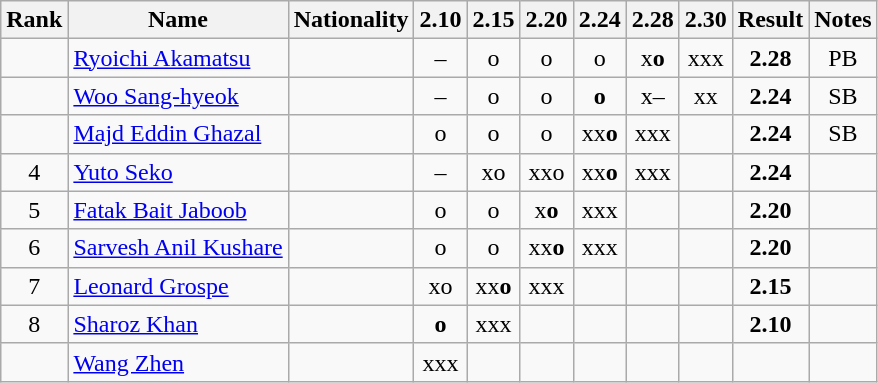<table class="wikitable sortable" style="text-align:center">
<tr>
<th>Rank</th>
<th>Name</th>
<th>Nationality</th>
<th>2.10</th>
<th>2.15</th>
<th>2.20</th>
<th>2.24</th>
<th>2.28</th>
<th>2.30</th>
<th>Result</th>
<th>Notes</th>
</tr>
<tr>
<td></td>
<td align=left><a href='#'>Ryoichi Akamatsu</a></td>
<td align=left></td>
<td>–</td>
<td>o</td>
<td>o</td>
<td>o</td>
<td>x<strong>o</strong></td>
<td>xxx</td>
<td><strong>2.28</strong></td>
<td>PB</td>
</tr>
<tr>
<td></td>
<td align=left><a href='#'>Woo Sang-hyeok</a></td>
<td align=left></td>
<td>–</td>
<td>o</td>
<td>o</td>
<td><strong>o</strong></td>
<td>x–</td>
<td>xx</td>
<td><strong>2.24</strong></td>
<td>SB</td>
</tr>
<tr>
<td></td>
<td align=left><a href='#'>Majd Eddin Ghazal</a></td>
<td align=left></td>
<td>o</td>
<td>o</td>
<td>o</td>
<td>xx<strong>o</strong></td>
<td>xxx</td>
<td></td>
<td><strong>2.24</strong></td>
<td>SB</td>
</tr>
<tr>
<td>4</td>
<td align=left><a href='#'>Yuto Seko</a></td>
<td align=left></td>
<td>–</td>
<td>xo</td>
<td>xxo</td>
<td>xx<strong>o</strong></td>
<td>xxx</td>
<td></td>
<td><strong>2.24</strong></td>
<td></td>
</tr>
<tr>
<td>5</td>
<td align=left><a href='#'>Fatak Bait Jaboob</a></td>
<td align=left></td>
<td>o</td>
<td>o</td>
<td>x<strong>o</strong></td>
<td>xxx</td>
<td></td>
<td></td>
<td><strong>2.20</strong></td>
<td></td>
</tr>
<tr>
<td>6</td>
<td align=left><a href='#'>Sarvesh Anil Kushare</a></td>
<td align=left></td>
<td>o</td>
<td>o</td>
<td>xx<strong>o</strong></td>
<td>xxx</td>
<td></td>
<td></td>
<td><strong>2.20</strong></td>
<td></td>
</tr>
<tr>
<td>7</td>
<td align=left><a href='#'>Leonard Grospe</a></td>
<td align=left></td>
<td>xo</td>
<td>xx<strong>o</strong></td>
<td>xxx</td>
<td></td>
<td></td>
<td></td>
<td><strong>2.15</strong></td>
<td></td>
</tr>
<tr>
<td>8</td>
<td align=left><a href='#'>Sharoz Khan</a></td>
<td align=left></td>
<td><strong>o</strong></td>
<td>xxx</td>
<td></td>
<td></td>
<td></td>
<td></td>
<td><strong>2.10</strong></td>
<td></td>
</tr>
<tr>
<td></td>
<td align=left><a href='#'>Wang Zhen</a></td>
<td align=left></td>
<td>xxx</td>
<td></td>
<td></td>
<td></td>
<td></td>
<td></td>
<td><strong></strong></td>
<td></td>
</tr>
</table>
